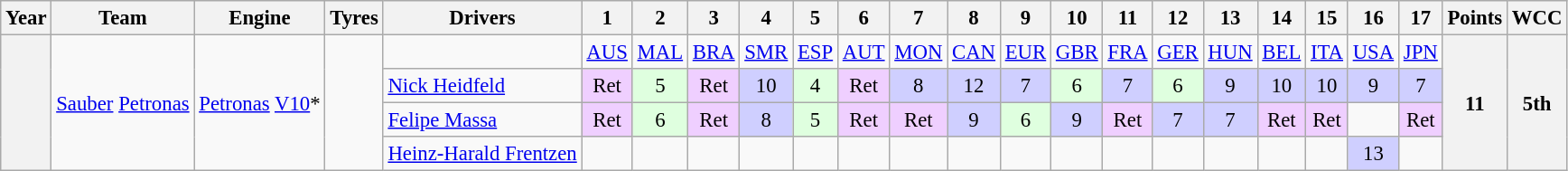<table class="wikitable" style="text-align:center; font-size:95%">
<tr>
<th>Year</th>
<th>Team</th>
<th>Engine</th>
<th>Tyres</th>
<th>Drivers</th>
<th>1</th>
<th>2</th>
<th>3</th>
<th>4</th>
<th>5</th>
<th>6</th>
<th>7</th>
<th>8</th>
<th>9</th>
<th>10</th>
<th>11</th>
<th>12</th>
<th>13</th>
<th>14</th>
<th>15</th>
<th>16</th>
<th>17</th>
<th>Points</th>
<th>WCC</th>
</tr>
<tr>
<th rowspan="4"></th>
<td rowspan="4"><a href='#'>Sauber</a> <a href='#'>Petronas</a></td>
<td rowspan="4"><a href='#'>Petronas</a> <a href='#'>V10</a>*</td>
<td rowspan="4"></td>
<td></td>
<td><a href='#'>AUS</a></td>
<td><a href='#'>MAL</a></td>
<td><a href='#'>BRA</a></td>
<td><a href='#'>SMR</a></td>
<td><a href='#'>ESP</a></td>
<td><a href='#'>AUT</a></td>
<td><a href='#'>MON</a></td>
<td><a href='#'>CAN</a></td>
<td><a href='#'>EUR</a></td>
<td><a href='#'>GBR</a></td>
<td><a href='#'>FRA</a></td>
<td><a href='#'>GER</a></td>
<td><a href='#'>HUN</a></td>
<td><a href='#'>BEL</a></td>
<td><a href='#'>ITA</a></td>
<td><a href='#'>USA</a></td>
<td><a href='#'>JPN</a></td>
<th rowspan="4"><strong>11</strong></th>
<th rowspan="4"><strong>5th</strong></th>
</tr>
<tr>
<td align=left> <a href='#'>Nick Heidfeld</a></td>
<td style="background:#EFCFFF;">Ret</td>
<td style="background:#DFFFDF;">5</td>
<td style="background:#EFCFFF;">Ret</td>
<td style="background:#CFCFFF;">10</td>
<td style="background:#DFFFDF;">4</td>
<td style="background:#EFCFFF;">Ret</td>
<td style="background:#CFCFFF;">8</td>
<td style="background:#CFCFFF;">12</td>
<td style="background:#CFCFFF;">7</td>
<td style="background:#DFFFDF;">6</td>
<td style="background:#CFCFFF;">7</td>
<td style="background:#DFFFDF;">6</td>
<td style="background:#CFCFFF;">9</td>
<td style="background:#CFCFFF;">10</td>
<td style="background:#CFCFFF;">10</td>
<td style="background:#CFCFFF;">9</td>
<td style="background:#CFCFFF;">7</td>
</tr>
<tr>
<td align=left> <a href='#'>Felipe Massa</a></td>
<td style="background:#EFCFFF;">Ret</td>
<td style="background:#DFFFDF;">6</td>
<td style="background:#EFCFFF;">Ret</td>
<td style="background:#CFCFFF;">8</td>
<td style="background:#DFFFDF;">5</td>
<td style="background:#EFCFFF;">Ret</td>
<td style="background:#EFCFFF;">Ret</td>
<td style="background:#CFCFFF;">9</td>
<td style="background:#DFFFDF;">6</td>
<td style="background:#CFCFFF;">9</td>
<td style="background:#EFCFFF;">Ret</td>
<td style="background:#CFCFFF;">7</td>
<td style="background:#CFCFFF;">7</td>
<td style="background:#EFCFFF;">Ret</td>
<td style="background:#EFCFFF;">Ret</td>
<td></td>
<td style="background:#EFCFFF;">Ret</td>
</tr>
<tr>
<td align=left> <a href='#'>Heinz-Harald Frentzen</a></td>
<td></td>
<td></td>
<td></td>
<td></td>
<td></td>
<td></td>
<td></td>
<td></td>
<td></td>
<td></td>
<td></td>
<td></td>
<td></td>
<td></td>
<td></td>
<td style="background:#CFCFFF;">13</td>
<td></td>
</tr>
</table>
